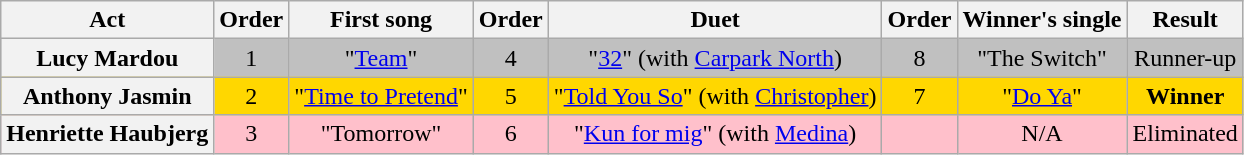<table class="wikitable plainrowheaders" style="text-align:center;">
<tr>
<th>Act</th>
<th>Order</th>
<th>First song</th>
<th>Order</th>
<th>Duet</th>
<th>Order</th>
<th>Winner's single</th>
<th>Result</th>
</tr>
<tr bgcolor=silver>
<th scope="row">Lucy Mardou</th>
<td>1</td>
<td>"<a href='#'>Team</a>"</td>
<td>4</td>
<td>"<a href='#'>32</a>" (with <a href='#'>Carpark North</a>)</td>
<td>8</td>
<td>"The Switch"</td>
<td>Runner-up</td>
</tr>
<tr bgcolor=gold>
<th scope="row">Anthony Jasmin</th>
<td>2</td>
<td>"<a href='#'>Time to Pretend</a>"</td>
<td>5</td>
<td>"<a href='#'>Told You So</a>" (with <a href='#'>Christopher</a>)</td>
<td>7</td>
<td>"<a href='#'>Do Ya</a>"</td>
<td><strong>Winner</strong></td>
</tr>
<tr style="background:pink;">
<th scope="row">Henriette Haubjerg</th>
<td>3</td>
<td>"Tomorrow"</td>
<td>6</td>
<td>"<a href='#'>Kun for mig</a>" (with <a href='#'>Medina</a>)</td>
<td></td>
<td>N/A</td>
<td>Eliminated</td>
</tr>
</table>
